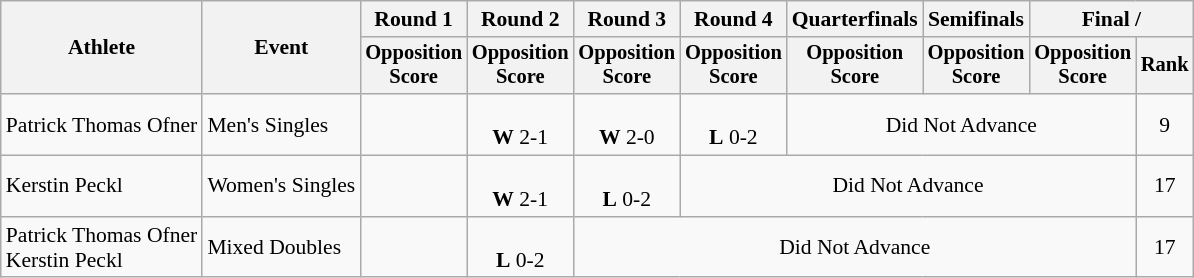<table class=wikitable style="font-size:90%">
<tr>
<th rowspan="2">Athlete</th>
<th rowspan="2">Event</th>
<th>Round 1</th>
<th>Round 2</th>
<th>Round 3</th>
<th>Round 4</th>
<th>Quarterfinals</th>
<th>Semifinals</th>
<th colspan=2>Final / </th>
</tr>
<tr style="font-size:95%">
<th>Opposition<br>Score</th>
<th>Opposition<br>Score</th>
<th>Opposition<br>Score</th>
<th>Opposition<br>Score</th>
<th>Opposition<br>Score</th>
<th>Opposition<br>Score</th>
<th>Opposition<br>Score</th>
<th>Rank</th>
</tr>
<tr align=center>
<td align=left>Patrick Thomas Ofner</td>
<td align=left>Men's Singles</td>
<td></td>
<td><br><strong>W</strong> 2-1</td>
<td><br><strong>W</strong> 2-0</td>
<td><br><strong>L</strong> 0-2</td>
<td colspan=3>Did Not Advance</td>
<td>9</td>
</tr>
<tr align=center>
<td align=left>Kerstin Peckl</td>
<td align=left>Women's Singles</td>
<td></td>
<td><br><strong>W</strong> 2-1</td>
<td><br><strong>L</strong> 0-2</td>
<td colspan=4>Did Not Advance</td>
<td>17</td>
</tr>
<tr align=center>
<td align=left>Patrick Thomas Ofner<br>Kerstin Peckl</td>
<td align=left>Mixed Doubles</td>
<td></td>
<td><br><strong>L</strong> 0-2</td>
<td colspan=5>Did Not Advance</td>
<td>17</td>
</tr>
</table>
